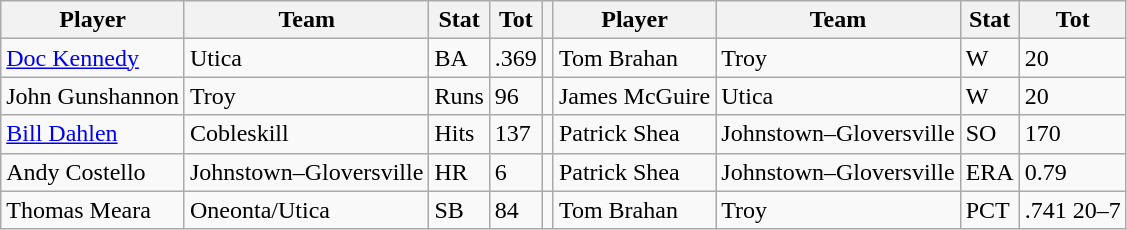<table class="wikitable">
<tr>
<th>Player</th>
<th>Team</th>
<th>Stat</th>
<th>Tot</th>
<th></th>
<th>Player</th>
<th>Team</th>
<th>Stat</th>
<th>Tot</th>
</tr>
<tr>
<td><a href='#'>Doc Kennedy</a></td>
<td>Utica</td>
<td>BA</td>
<td>.369</td>
<td></td>
<td>Tom Brahan</td>
<td>Troy</td>
<td>W</td>
<td>20</td>
</tr>
<tr>
<td>John Gunshannon</td>
<td>Troy</td>
<td>Runs</td>
<td>96</td>
<td></td>
<td>James McGuire</td>
<td>Utica</td>
<td>W</td>
<td>20</td>
</tr>
<tr>
<td><a href='#'>Bill Dahlen</a></td>
<td>Cobleskill</td>
<td>Hits</td>
<td>137</td>
<td></td>
<td>Patrick Shea</td>
<td>Johnstown–Gloversville</td>
<td>SO</td>
<td>170</td>
</tr>
<tr>
<td>Andy Costello</td>
<td>Johnstown–Gloversville</td>
<td>HR</td>
<td>6</td>
<td></td>
<td>Patrick Shea</td>
<td>Johnstown–Gloversville</td>
<td>ERA</td>
<td>0.79</td>
</tr>
<tr>
<td>Thomas Meara</td>
<td>Oneonta/Utica</td>
<td>SB</td>
<td>84</td>
<td></td>
<td>Tom Brahan</td>
<td>Troy</td>
<td>PCT</td>
<td>.741 20–7</td>
</tr>
</table>
